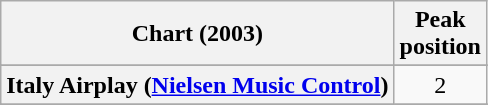<table class="wikitable sortable plainrowheaders">
<tr>
<th>Chart (2003)</th>
<th>Peak<br>position</th>
</tr>
<tr>
</tr>
<tr>
<th scope="row">Italy Airplay (<a href='#'>Nielsen Music Control</a>)</th>
<td align="center">2</td>
</tr>
<tr>
</tr>
<tr>
</tr>
</table>
